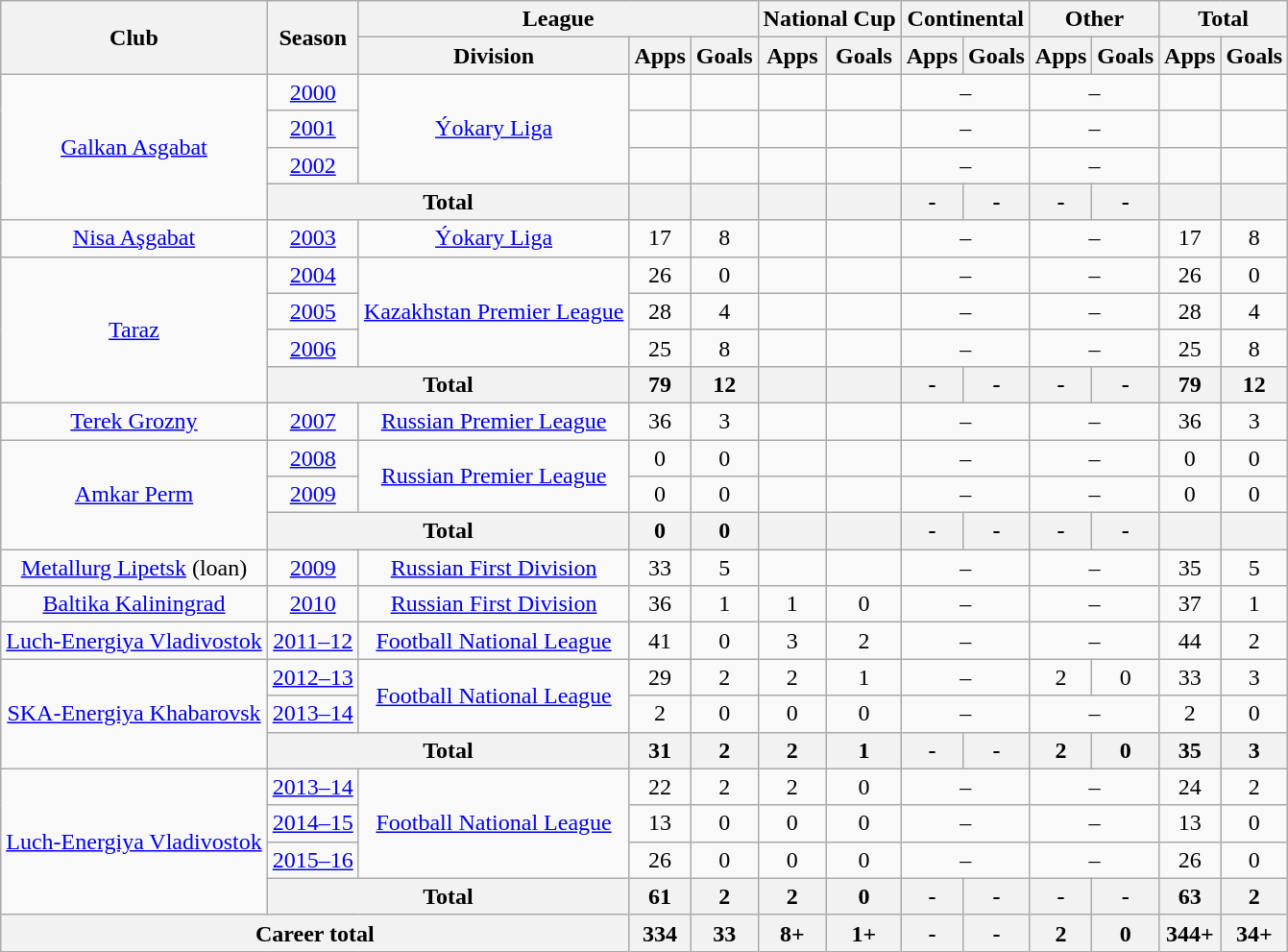<table class="wikitable" style="text-align: center">
<tr>
<th rowspan="2">Club</th>
<th rowspan="2">Season</th>
<th colspan="3">League</th>
<th colspan="2">National Cup</th>
<th colspan="2">Continental</th>
<th colspan="2">Other</th>
<th colspan="2">Total</th>
</tr>
<tr>
<th>Division</th>
<th>Apps</th>
<th>Goals</th>
<th>Apps</th>
<th>Goals</th>
<th>Apps</th>
<th>Goals</th>
<th>Apps</th>
<th>Goals</th>
<th>Apps</th>
<th>Goals</th>
</tr>
<tr>
<td rowspan="4"><a href='#'>Galkan Asgabat</a></td>
<td><a href='#'>2000</a></td>
<td rowspan="3"><a href='#'>Ýokary Liga</a></td>
<td></td>
<td></td>
<td></td>
<td></td>
<td colspan="2">–</td>
<td colspan="2">–</td>
<td></td>
<td></td>
</tr>
<tr>
<td><a href='#'>2001</a></td>
<td></td>
<td></td>
<td></td>
<td></td>
<td colspan="2">–</td>
<td colspan="2">–</td>
<td></td>
<td></td>
</tr>
<tr>
<td><a href='#'>2002</a></td>
<td></td>
<td></td>
<td></td>
<td></td>
<td colspan="2">–</td>
<td colspan="2">–</td>
<td></td>
<td></td>
</tr>
<tr>
<th colspan="2">Total</th>
<th></th>
<th></th>
<th></th>
<th></th>
<th>-</th>
<th>-</th>
<th>-</th>
<th>-</th>
<th></th>
<th></th>
</tr>
<tr>
<td><a href='#'>Nisa Aşgabat</a></td>
<td><a href='#'>2003</a></td>
<td><a href='#'>Ýokary Liga</a></td>
<td>17</td>
<td>8</td>
<td></td>
<td></td>
<td colspan="2">–</td>
<td colspan="2">–</td>
<td>17</td>
<td>8</td>
</tr>
<tr>
<td rowspan="4"><a href='#'>Taraz</a></td>
<td><a href='#'>2004</a></td>
<td rowspan="3"><a href='#'>Kazakhstan Premier League</a></td>
<td>26</td>
<td>0</td>
<td></td>
<td></td>
<td colspan="2">–</td>
<td colspan="2">–</td>
<td>26</td>
<td>0</td>
</tr>
<tr>
<td><a href='#'>2005</a></td>
<td>28</td>
<td>4</td>
<td></td>
<td></td>
<td colspan="2">–</td>
<td colspan="2">–</td>
<td>28</td>
<td>4</td>
</tr>
<tr>
<td><a href='#'>2006</a></td>
<td>25</td>
<td>8</td>
<td></td>
<td></td>
<td colspan="2">–</td>
<td colspan="2">–</td>
<td>25</td>
<td>8</td>
</tr>
<tr>
<th colspan="2">Total</th>
<th>79</th>
<th>12</th>
<th></th>
<th></th>
<th>-</th>
<th>-</th>
<th>-</th>
<th>-</th>
<th>79</th>
<th>12</th>
</tr>
<tr>
<td><a href='#'>Terek Grozny</a></td>
<td><a href='#'>2007</a></td>
<td><a href='#'>Russian Premier League</a></td>
<td>36</td>
<td>3</td>
<td></td>
<td></td>
<td colspan="2">–</td>
<td colspan="2">–</td>
<td>36</td>
<td>3</td>
</tr>
<tr>
<td rowspan="3"><a href='#'>Amkar Perm</a></td>
<td><a href='#'>2008</a></td>
<td rowspan="2"><a href='#'>Russian Premier League</a></td>
<td>0</td>
<td>0</td>
<td></td>
<td></td>
<td colspan="2">–</td>
<td colspan="2">–</td>
<td>0</td>
<td>0</td>
</tr>
<tr>
<td><a href='#'>2009</a></td>
<td>0</td>
<td>0</td>
<td></td>
<td></td>
<td colspan="2">–</td>
<td colspan="2">–</td>
<td>0</td>
<td>0</td>
</tr>
<tr>
<th colspan="2">Total</th>
<th>0</th>
<th>0</th>
<th></th>
<th></th>
<th>-</th>
<th>-</th>
<th>-</th>
<th>-</th>
<th></th>
<th></th>
</tr>
<tr>
<td><a href='#'>Metallurg Lipetsk</a> (loan)</td>
<td><a href='#'>2009</a></td>
<td><a href='#'>Russian First Division</a></td>
<td>33</td>
<td>5</td>
<td></td>
<td></td>
<td colspan="2">–</td>
<td colspan="2">–</td>
<td>35</td>
<td>5</td>
</tr>
<tr>
<td><a href='#'>Baltika Kaliningrad</a></td>
<td><a href='#'>2010</a></td>
<td><a href='#'>Russian First Division</a></td>
<td>36</td>
<td>1</td>
<td>1</td>
<td>0</td>
<td colspan="2">–</td>
<td colspan="2">–</td>
<td>37</td>
<td>1</td>
</tr>
<tr>
<td><a href='#'>Luch-Energiya Vladivostok</a></td>
<td><a href='#'>2011–12</a></td>
<td><a href='#'>Football National League</a></td>
<td>41</td>
<td>0</td>
<td>3</td>
<td>2</td>
<td colspan="2">–</td>
<td colspan="2">–</td>
<td>44</td>
<td>2</td>
</tr>
<tr>
<td rowspan="3"><a href='#'>SKA-Energiya Khabarovsk</a></td>
<td><a href='#'>2012–13</a></td>
<td rowspan="2"><a href='#'>Football National League</a></td>
<td>29</td>
<td>2</td>
<td>2</td>
<td>1</td>
<td colspan="2">–</td>
<td>2</td>
<td>0</td>
<td>33</td>
<td>3</td>
</tr>
<tr>
<td><a href='#'>2013–14</a></td>
<td>2</td>
<td>0</td>
<td>0</td>
<td>0</td>
<td colspan="2">–</td>
<td colspan="2">–</td>
<td>2</td>
<td>0</td>
</tr>
<tr>
<th colspan="2">Total</th>
<th>31</th>
<th>2</th>
<th>2</th>
<th>1</th>
<th>-</th>
<th>-</th>
<th>2</th>
<th>0</th>
<th>35</th>
<th>3</th>
</tr>
<tr>
<td rowspan="4"><a href='#'>Luch-Energiya Vladivostok</a></td>
<td><a href='#'>2013–14</a></td>
<td rowspan="3"><a href='#'>Football National League</a></td>
<td>22</td>
<td>2</td>
<td>2</td>
<td>0</td>
<td colspan="2">–</td>
<td colspan="2">–</td>
<td>24</td>
<td>2</td>
</tr>
<tr>
<td><a href='#'>2014–15</a></td>
<td>13</td>
<td>0</td>
<td>0</td>
<td>0</td>
<td colspan="2">–</td>
<td colspan="2">–</td>
<td>13</td>
<td>0</td>
</tr>
<tr>
<td><a href='#'>2015–16</a></td>
<td>26</td>
<td>0</td>
<td>0</td>
<td>0</td>
<td colspan="2">–</td>
<td colspan="2">–</td>
<td>26</td>
<td>0</td>
</tr>
<tr>
<th colspan="2">Total</th>
<th>61</th>
<th>2</th>
<th>2</th>
<th>0</th>
<th>-</th>
<th>-</th>
<th>-</th>
<th>-</th>
<th>63</th>
<th>2</th>
</tr>
<tr>
<th colspan="3">Career total</th>
<th>334</th>
<th>33</th>
<th>8+</th>
<th>1+</th>
<th>-</th>
<th>-</th>
<th>2</th>
<th>0</th>
<th>344+</th>
<th>34+</th>
</tr>
</table>
